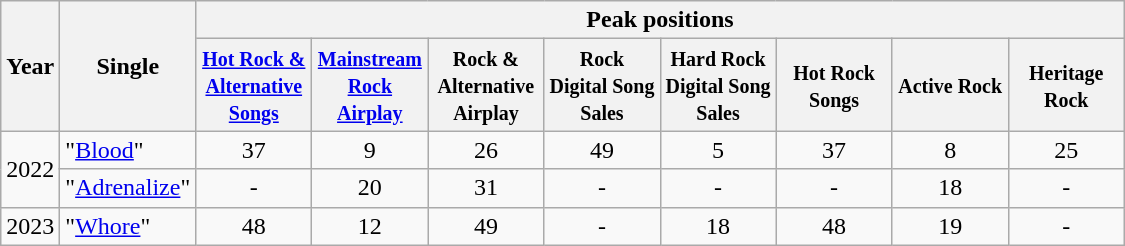<table class="wikitable">
<tr>
<th rowspan="2">Year</th>
<th rowspan="2">Single</th>
<th colspan="10">Peak positions</th>
</tr>
<tr>
<th width="70"><small><a href='#'>Hot Rock & Alternative Songs</a></small></th>
<th width="70"><small><a href='#'>Mainstream Rock Airplay</a></small></th>
<th width="70"><small>Rock & Alternative Airplay</small></th>
<th width="70"><small>Rock Digital Song Sales</small></th>
<th width="70"><small>Hard Rock Digital Song Sales</small></th>
<th width="70"><small>Hot Rock Songs</small></th>
<th width="70"><small>Active Rock</small></th>
<th width="70"><small>Heritage Rock</small></th>
</tr>
<tr>
<td rowspan="2">2022</td>
<td>"<a href='#'>Blood</a>"</td>
<td style="text-align:center;">37</td>
<td style="text-align:center;">9</td>
<td style="text-align:center;">26</td>
<td style="text-align:center;">49</td>
<td style="text-align:center;">5</td>
<td style="text-align:center;">37</td>
<td style="text-align:center;">8</td>
<td style="text-align:center;">25</td>
</tr>
<tr>
<td>"<a href='#'>Adrenalize</a>"</td>
<td style="text-align:center;">-</td>
<td style="text-align:center;">20</td>
<td style="text-align:center;">31</td>
<td style="text-align:center;">-</td>
<td style="text-align:center;">-</td>
<td style="text-align:center;">-</td>
<td style="text-align:center;">18</td>
<td style="text-align:center;">-</td>
</tr>
<tr>
<td rowspan="1">2023</td>
<td>"<a href='#'>Whore</a>"</td>
<td style="text-align:center;">48</td>
<td style="text-align:center;">12</td>
<td style="text-align:center;">49</td>
<td style="text-align:center;">-</td>
<td style="text-align:center;">18</td>
<td style="text-align:center;">48</td>
<td style="text-align:center;">19</td>
<td style="text-align:center;">-</td>
</tr>
</table>
